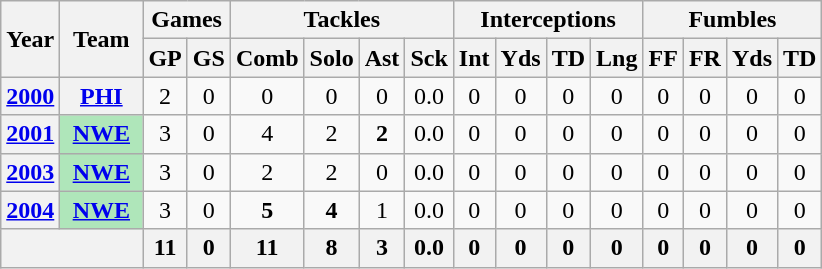<table class="wikitable" style="text-align:center">
<tr>
<th rowspan="2">Year</th>
<th rowspan="2">Team</th>
<th colspan="2">Games</th>
<th colspan="4">Tackles</th>
<th colspan="4">Interceptions</th>
<th colspan="4">Fumbles</th>
</tr>
<tr>
<th>GP</th>
<th>GS</th>
<th>Comb</th>
<th>Solo</th>
<th>Ast</th>
<th>Sck</th>
<th>Int</th>
<th>Yds</th>
<th>TD</th>
<th>Lng</th>
<th>FF</th>
<th>FR</th>
<th>Yds</th>
<th>TD</th>
</tr>
<tr>
<th><a href='#'>2000</a></th>
<th><a href='#'>PHI</a></th>
<td>2</td>
<td>0</td>
<td>0</td>
<td>0</td>
<td>0</td>
<td>0.0</td>
<td>0</td>
<td>0</td>
<td>0</td>
<td>0</td>
<td>0</td>
<td>0</td>
<td>0</td>
<td>0</td>
</tr>
<tr>
<th><a href='#'>2001</a></th>
<th style="background:#afe6ba; width:3em;"><a href='#'>NWE</a></th>
<td>3</td>
<td>0</td>
<td>4</td>
<td>2</td>
<td><strong>2</strong></td>
<td>0.0</td>
<td>0</td>
<td>0</td>
<td>0</td>
<td>0</td>
<td>0</td>
<td>0</td>
<td>0</td>
<td>0</td>
</tr>
<tr>
<th><a href='#'>2003</a></th>
<th style="background:#afe6ba; width:3em;"><a href='#'>NWE</a></th>
<td>3</td>
<td>0</td>
<td>2</td>
<td>2</td>
<td>0</td>
<td>0.0</td>
<td>0</td>
<td>0</td>
<td>0</td>
<td>0</td>
<td>0</td>
<td>0</td>
<td>0</td>
<td>0</td>
</tr>
<tr>
<th><a href='#'>2004</a></th>
<th style="background:#afe6ba; width:3em;"><a href='#'>NWE</a></th>
<td>3</td>
<td>0</td>
<td><strong>5</strong></td>
<td><strong>4</strong></td>
<td>1</td>
<td>0.0</td>
<td>0</td>
<td>0</td>
<td>0</td>
<td>0</td>
<td>0</td>
<td>0</td>
<td>0</td>
<td>0</td>
</tr>
<tr>
<th colspan="2"></th>
<th>11</th>
<th>0</th>
<th>11</th>
<th>8</th>
<th>3</th>
<th>0.0</th>
<th>0</th>
<th>0</th>
<th>0</th>
<th>0</th>
<th>0</th>
<th>0</th>
<th>0</th>
<th>0</th>
</tr>
</table>
